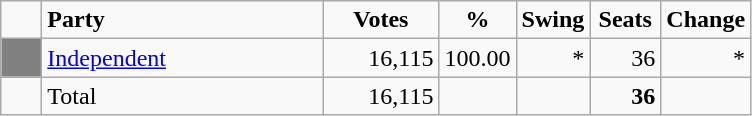<table class="wikitable">
<tr>
<td style="width:20px"> </td>
<td style="width:180px"><strong>Party</strong></td>
<td style="width:70px" align=center><strong>Votes</strong></td>
<td style="width:40px" align=center><strong>%</strong></td>
<td style="width:40px" align=center><strong>Swing</strong></td>
<td style="width:40px" align=center><strong>Seats</strong></td>
<td style="width:40px" align=center><strong>Change</strong></td>
</tr>
<tr>
<td bgcolor=gray> </td>
<td><a href='#'>Independent</a></td>
<td align=right>16,115</td>
<td align=right>100.00</td>
<td align=right>*</td>
<td align=right>36</td>
<td align=right>*</td>
</tr>
<tr>
<td> </td>
<td>Total</td>
<td align=right>16,115</td>
<td align=right> </td>
<td align=right> </td>
<td align=right><strong>36</strong></td>
<td align=right></td>
</tr>
</table>
